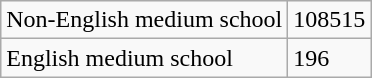<table class="wikitable">
<tr>
<td>Non-English medium school</td>
<td>108515</td>
</tr>
<tr>
<td>English medium school</td>
<td>196</td>
</tr>
</table>
